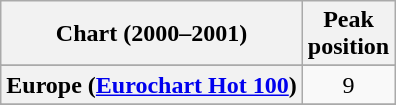<table class="wikitable sortable plainrowheaders" style="text-align:center">
<tr>
<th>Chart (2000–2001)</th>
<th>Peak<br>position</th>
</tr>
<tr>
</tr>
<tr>
<th scope="row">Europe (<a href='#'>Eurochart Hot 100</a>)</th>
<td>9</td>
</tr>
<tr>
</tr>
<tr>
</tr>
</table>
